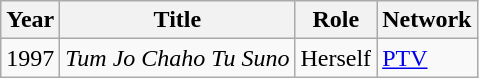<table class="wikitable sortable plainrowheaders">
<tr style="text-align:center;">
<th scope="col">Year</th>
<th scope="col">Title</th>
<th scope="col">Role</th>
<th scope="col">Network</th>
</tr>
<tr>
<td>1997</td>
<td><em>Tum Jo Chaho Tu Suno</em></td>
<td>Herself</td>
<td><a href='#'>PTV</a></td>
</tr>
</table>
